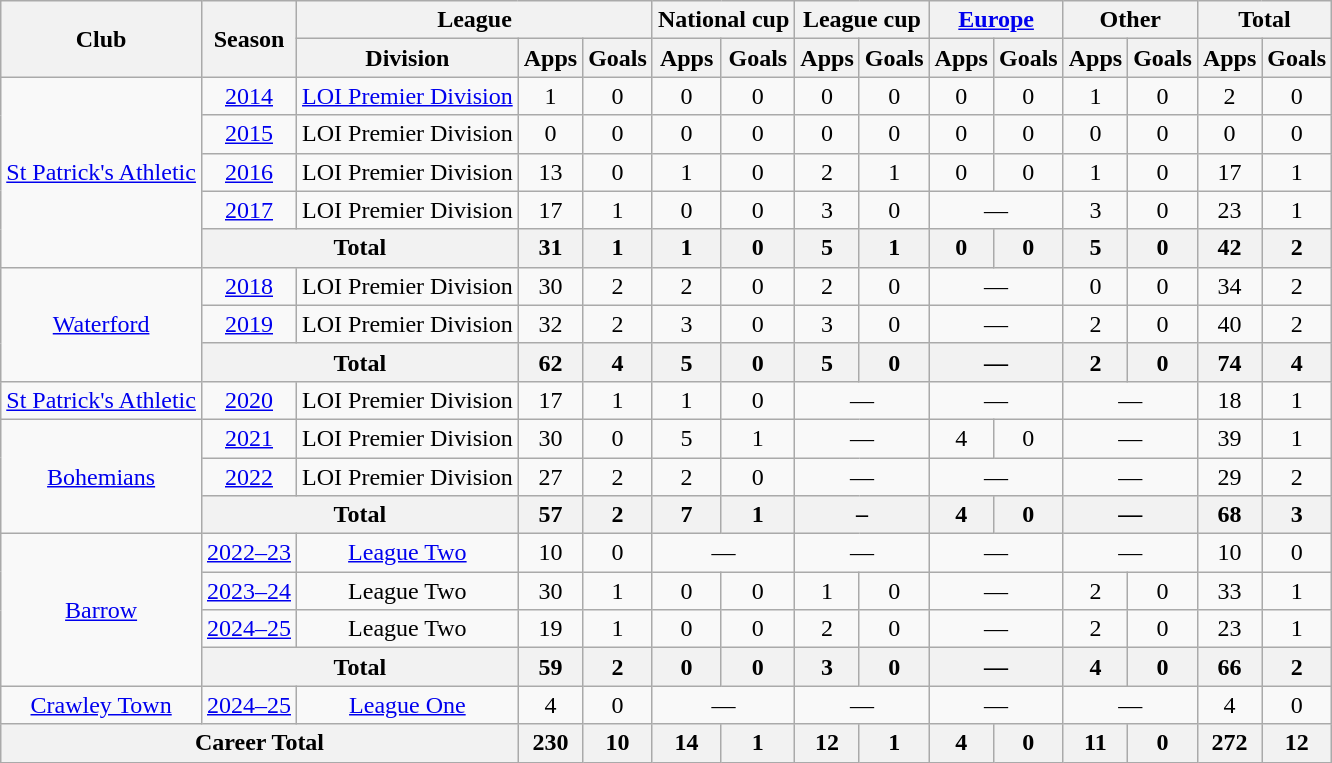<table class="wikitable" style="text-align:center">
<tr>
<th rowspan="2">Club</th>
<th rowspan="2">Season</th>
<th colspan="3">League</th>
<th colspan="2">National cup</th>
<th colspan="2">League cup</th>
<th colspan="2"><a href='#'>Europe</a></th>
<th colspan="2">Other</th>
<th colspan="2">Total</th>
</tr>
<tr>
<th>Division</th>
<th>Apps</th>
<th>Goals</th>
<th>Apps</th>
<th>Goals</th>
<th>Apps</th>
<th>Goals</th>
<th>Apps</th>
<th>Goals</th>
<th>Apps</th>
<th>Goals</th>
<th>Apps</th>
<th>Goals</th>
</tr>
<tr>
<td rowspan="5"><a href='#'>St Patrick's Athletic</a></td>
<td><a href='#'>2014</a></td>
<td><a href='#'>LOI Premier Division</a></td>
<td>1</td>
<td>0</td>
<td>0</td>
<td>0</td>
<td>0</td>
<td>0</td>
<td>0</td>
<td>0</td>
<td>1</td>
<td>0</td>
<td>2</td>
<td>0</td>
</tr>
<tr>
<td><a href='#'>2015</a></td>
<td>LOI Premier Division</td>
<td>0</td>
<td>0</td>
<td>0</td>
<td>0</td>
<td>0</td>
<td>0</td>
<td>0</td>
<td>0</td>
<td>0</td>
<td>0</td>
<td>0</td>
<td>0</td>
</tr>
<tr>
<td><a href='#'>2016</a></td>
<td>LOI Premier Division</td>
<td>13</td>
<td>0</td>
<td>1</td>
<td>0</td>
<td>2</td>
<td>1</td>
<td>0</td>
<td>0</td>
<td>1</td>
<td>0</td>
<td>17</td>
<td>1</td>
</tr>
<tr>
<td><a href='#'>2017</a></td>
<td>LOI Premier Division</td>
<td>17</td>
<td>1</td>
<td>0</td>
<td>0</td>
<td>3</td>
<td>0</td>
<td colspan="2">—</td>
<td>3</td>
<td>0</td>
<td>23</td>
<td>1</td>
</tr>
<tr>
<th colspan="2">Total</th>
<th>31</th>
<th>1</th>
<th>1</th>
<th>0</th>
<th>5</th>
<th>1</th>
<th>0</th>
<th>0</th>
<th>5</th>
<th>0</th>
<th>42</th>
<th>2</th>
</tr>
<tr>
<td rowspan="3"><a href='#'>Waterford</a></td>
<td><a href='#'>2018</a></td>
<td>LOI Premier Division</td>
<td>30</td>
<td>2</td>
<td>2</td>
<td>0</td>
<td>2</td>
<td>0</td>
<td colspan="2">—</td>
<td>0</td>
<td>0</td>
<td>34</td>
<td>2</td>
</tr>
<tr>
<td><a href='#'>2019</a></td>
<td>LOI Premier Division</td>
<td>32</td>
<td>2</td>
<td>3</td>
<td>0</td>
<td>3</td>
<td>0</td>
<td colspan="2">—</td>
<td>2</td>
<td>0</td>
<td>40</td>
<td>2</td>
</tr>
<tr>
<th colspan="2">Total</th>
<th>62</th>
<th>4</th>
<th>5</th>
<th>0</th>
<th>5</th>
<th>0</th>
<th colspan="2">—</th>
<th>2</th>
<th>0</th>
<th>74</th>
<th>4</th>
</tr>
<tr>
<td><a href='#'>St Patrick's Athletic</a></td>
<td><a href='#'>2020</a></td>
<td>LOI Premier Division</td>
<td>17</td>
<td>1</td>
<td>1</td>
<td>0</td>
<td colspan="2">—</td>
<td colspan="2">—</td>
<td colspan="2">—</td>
<td>18</td>
<td>1</td>
</tr>
<tr>
<td rowspan="3"><a href='#'>Bohemians</a></td>
<td><a href='#'>2021</a></td>
<td>LOI Premier Division</td>
<td>30</td>
<td>0</td>
<td>5</td>
<td>1</td>
<td colspan="2">—</td>
<td>4</td>
<td>0</td>
<td colspan="2">—</td>
<td>39</td>
<td>1</td>
</tr>
<tr>
<td><a href='#'>2022</a></td>
<td>LOI Premier Division</td>
<td>27</td>
<td>2</td>
<td>2</td>
<td>0</td>
<td colspan="2">—</td>
<td colspan="2">—</td>
<td colspan="2">—</td>
<td>29</td>
<td>2</td>
</tr>
<tr>
<th colspan="2">Total</th>
<th>57</th>
<th>2</th>
<th>7</th>
<th>1</th>
<th colspan="2">–</th>
<th>4</th>
<th>0</th>
<th colspan="2">—</th>
<th>68</th>
<th>3</th>
</tr>
<tr>
<td rowspan="4"><a href='#'>Barrow</a></td>
<td><a href='#'>2022–23</a></td>
<td><a href='#'>League Two</a></td>
<td>10</td>
<td>0</td>
<td colspan="2">—</td>
<td colspan="2">—</td>
<td colspan="2">—</td>
<td colspan="2">—</td>
<td>10</td>
<td>0</td>
</tr>
<tr>
<td><a href='#'>2023–24</a></td>
<td>League Two</td>
<td>30</td>
<td>1</td>
<td>0</td>
<td>0</td>
<td>1</td>
<td>0</td>
<td colspan="2">—</td>
<td>2</td>
<td>0</td>
<td>33</td>
<td>1</td>
</tr>
<tr>
<td><a href='#'>2024–25</a></td>
<td>League Two</td>
<td>19</td>
<td>1</td>
<td>0</td>
<td>0</td>
<td>2</td>
<td>0</td>
<td colspan="2">—</td>
<td>2</td>
<td>0</td>
<td>23</td>
<td>1</td>
</tr>
<tr>
<th colspan="2">Total</th>
<th>59</th>
<th>2</th>
<th>0</th>
<th>0</th>
<th>3</th>
<th>0</th>
<th colspan="2">—</th>
<th>4</th>
<th>0</th>
<th>66</th>
<th>2</th>
</tr>
<tr>
<td><a href='#'>Crawley Town</a></td>
<td><a href='#'>2024–25</a></td>
<td><a href='#'>League One</a></td>
<td>4</td>
<td>0</td>
<td colspan="2">—</td>
<td colspan="2">—</td>
<td colspan="2">—</td>
<td colspan="2">—</td>
<td>4</td>
<td>0</td>
</tr>
<tr>
<th colspan="3">Career Total</th>
<th>230</th>
<th>10</th>
<th>14</th>
<th>1</th>
<th>12</th>
<th>1</th>
<th>4</th>
<th>0</th>
<th>11</th>
<th>0</th>
<th>272</th>
<th>12</th>
</tr>
</table>
